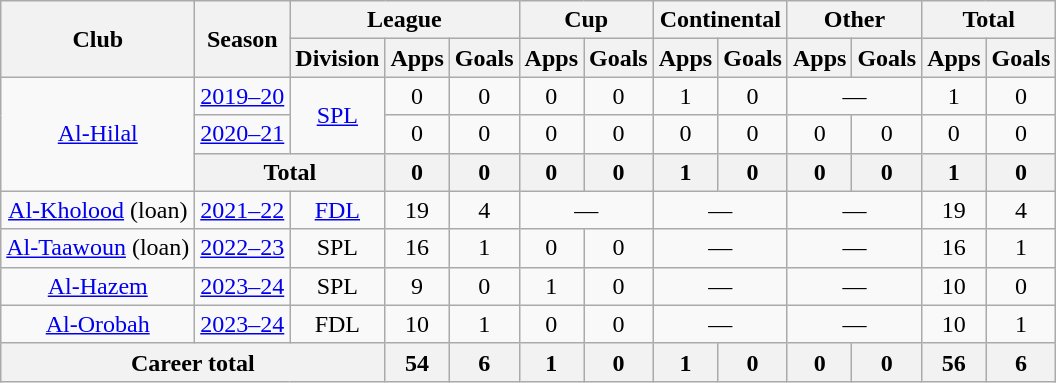<table class="wikitable" style="text-align: center">
<tr>
<th rowspan="2">Club</th>
<th rowspan="2">Season</th>
<th colspan="3">League</th>
<th colspan="2">Cup</th>
<th colspan="2">Continental</th>
<th colspan="2">Other</th>
<th colspan="2">Total</th>
</tr>
<tr>
<th>Division</th>
<th>Apps</th>
<th>Goals</th>
<th>Apps</th>
<th>Goals</th>
<th>Apps</th>
<th>Goals</th>
<th>Apps</th>
<th>Goals</th>
<th>Apps</th>
<th>Goals</th>
</tr>
<tr>
<td rowspan=3><a href='#'>Al-Hilal</a></td>
<td><a href='#'>2019–20</a></td>
<td rowspan=2><a href='#'>SPL</a></td>
<td>0</td>
<td>0</td>
<td>0</td>
<td>0</td>
<td>1</td>
<td>0</td>
<td colspan=2>—</td>
<td>1</td>
<td>0</td>
</tr>
<tr>
<td><a href='#'>2020–21</a></td>
<td>0</td>
<td>0</td>
<td>0</td>
<td>0</td>
<td>0</td>
<td>0</td>
<td>0</td>
<td>0</td>
<td>0</td>
<td>0</td>
</tr>
<tr>
<th colspan="2">Total</th>
<th>0</th>
<th>0</th>
<th>0</th>
<th>0</th>
<th>1</th>
<th>0</th>
<th>0</th>
<th>0</th>
<th>1</th>
<th>0</th>
</tr>
<tr>
<td rowspan=1><a href='#'>Al-Kholood</a> (loan)</td>
<td><a href='#'>2021–22</a></td>
<td><a href='#'>FDL</a></td>
<td>19</td>
<td>4</td>
<td colspan=2>—</td>
<td colspan=2>—</td>
<td colspan=2>—</td>
<td>19</td>
<td>4</td>
</tr>
<tr>
<td rowspan=1><a href='#'>Al-Taawoun</a> (loan)</td>
<td><a href='#'>2022–23</a></td>
<td>SPL</td>
<td>16</td>
<td>1</td>
<td>0</td>
<td>0</td>
<td colspan=2>—</td>
<td colspan=2>—</td>
<td>16</td>
<td>1</td>
</tr>
<tr>
<td rowspan=1><a href='#'>Al-Hazem</a></td>
<td><a href='#'>2023–24</a></td>
<td>SPL</td>
<td>9</td>
<td>0</td>
<td>1</td>
<td>0</td>
<td colspan=2>—</td>
<td colspan=2>—</td>
<td>10</td>
<td>0</td>
</tr>
<tr>
<td rowspan=1><a href='#'>Al-Orobah</a></td>
<td><a href='#'>2023–24</a></td>
<td>FDL</td>
<td>10</td>
<td>1</td>
<td>0</td>
<td>0</td>
<td colspan=2>—</td>
<td colspan=2>—</td>
<td>10</td>
<td>1</td>
</tr>
<tr>
<th colspan=3>Career total</th>
<th>54</th>
<th>6</th>
<th>1</th>
<th>0</th>
<th>1</th>
<th>0</th>
<th>0</th>
<th>0</th>
<th>56</th>
<th>6</th>
</tr>
</table>
